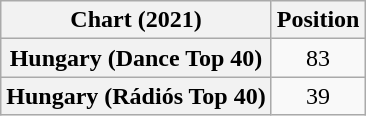<table class="wikitable sortable plainrowheaders" style="text-align:center">
<tr>
<th scope="col">Chart (2021)</th>
<th scope="col">Position</th>
</tr>
<tr>
<th scope="row">Hungary (Dance Top 40)</th>
<td>83</td>
</tr>
<tr>
<th scope="row">Hungary (Rádiós Top 40)</th>
<td>39</td>
</tr>
</table>
